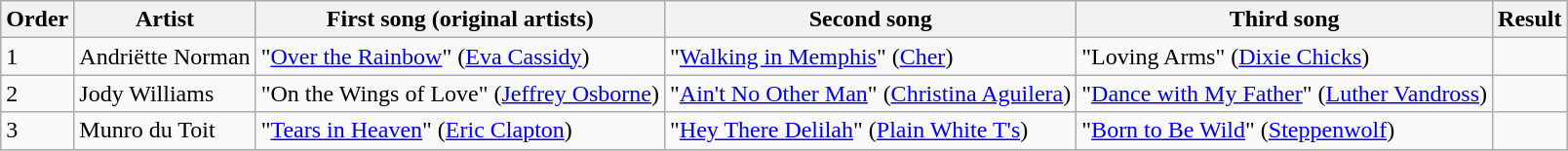<table class=wikitable>
<tr>
<th scope="col">Order</th>
<th scope="col">Artist</th>
<th scope="col">First song (original artists)</th>
<th scope="col">Second song</th>
<th scope="col">Third song</th>
<th scope="col">Result</th>
</tr>
<tr>
<td>1</td>
<td>Andriëtte Norman</td>
<td>"<a href='#'>Over the Rainbow</a>" (<a href='#'>Eva Cassidy</a>)</td>
<td>"<a href='#'>Walking in Memphis</a>" (<a href='#'>Cher</a>)</td>
<td>"Loving Arms" (<a href='#'>Dixie Chicks</a>)</td>
<td></td>
</tr>
<tr>
<td>2</td>
<td>Jody Williams</td>
<td>"On the Wings of Love" (<a href='#'>Jeffrey Osborne</a>)</td>
<td>"<a href='#'>Ain't No Other Man</a>" (<a href='#'>Christina Aguilera</a>)</td>
<td>"<a href='#'>Dance with My Father</a>" (<a href='#'>Luther Vandross</a>)</td>
<td></td>
</tr>
<tr>
<td>3</td>
<td>Munro du Toit</td>
<td>"<a href='#'>Tears in Heaven</a>" (<a href='#'>Eric Clapton</a>)</td>
<td>"<a href='#'>Hey There Delilah</a>" (<a href='#'>Plain White T's</a>)</td>
<td>"<a href='#'>Born to Be Wild</a>" (<a href='#'>Steppenwolf</a>)</td>
<td></td>
</tr>
</table>
